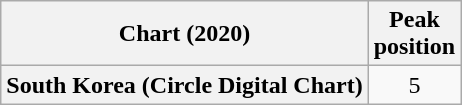<table class="wikitable plainrowheaders" style="text-align:center">
<tr>
<th scope="col">Chart (2020)</th>
<th scope="col">Peak<br>position</th>
</tr>
<tr>
<th scope="row">South Korea (Circle Digital Chart)</th>
<td>5</td>
</tr>
</table>
